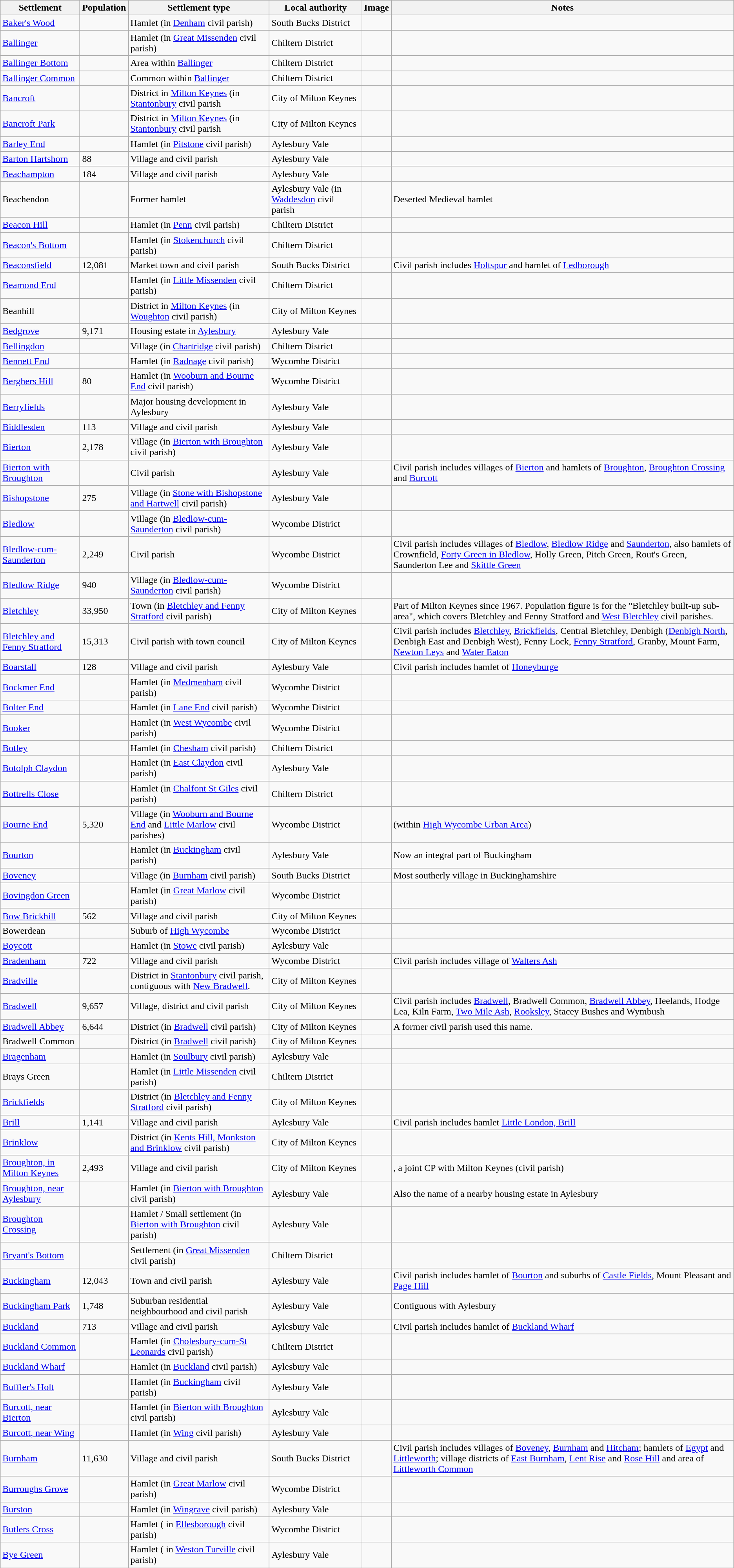<table class="wikitable sortable">
<tr>
<th style="font-weight: bold;">Settlement</th>
<th style="font-weight: bold;">Population</th>
<th style="font-weight: bold;">Settlement type</th>
<th style="font-weight: bold;">Local authority</th>
<th style="font-weight: bold;">Image</th>
<th style="font-weight: bold;">Notes</th>
</tr>
<tr>
<td><a href='#'>Baker's Wood</a></td>
<td></td>
<td>Hamlet (in <a href='#'>Denham</a> civil parish)</td>
<td>South Bucks District</td>
<td></td>
<td></td>
</tr>
<tr>
<td><a href='#'>Ballinger</a></td>
<td></td>
<td>Hamlet (in <a href='#'>Great Missenden</a> civil parish)</td>
<td>Chiltern District</td>
<td></td>
<td></td>
</tr>
<tr>
<td><a href='#'>Ballinger Bottom</a></td>
<td></td>
<td>Area within <a href='#'>Ballinger</a></td>
<td>Chiltern District</td>
<td></td>
<td></td>
</tr>
<tr>
<td><a href='#'>Ballinger Common</a></td>
<td></td>
<td>Common within <a href='#'>Ballinger</a></td>
<td>Chiltern District</td>
<td></td>
<td></td>
</tr>
<tr>
<td><a href='#'>Bancroft</a></td>
<td></td>
<td>District in <a href='#'>Milton Keynes</a> (in <a href='#'>Stantonbury</a> civil parish</td>
<td>City of Milton Keynes</td>
<td></td>
<td></td>
</tr>
<tr>
<td><a href='#'>Bancroft Park</a></td>
<td></td>
<td>District in <a href='#'>Milton Keynes</a> (in <a href='#'>Stantonbury</a> civil parish</td>
<td>City of Milton Keynes</td>
<td></td>
<td></td>
</tr>
<tr>
<td><a href='#'>Barley End</a></td>
<td></td>
<td>Hamlet (in <a href='#'>Pitstone</a> civil parish)</td>
<td>Aylesbury Vale</td>
<td></td>
<td></td>
</tr>
<tr>
<td><a href='#'>Barton Hartshorn</a></td>
<td>88</td>
<td>Village and civil parish</td>
<td>Aylesbury Vale</td>
<td></td>
<td></td>
</tr>
<tr>
<td><a href='#'>Beachampton</a></td>
<td>184</td>
<td>Village and civil parish</td>
<td>Aylesbury Vale</td>
<td></td>
<td></td>
</tr>
<tr>
<td>Beachendon</td>
<td></td>
<td>Former hamlet</td>
<td>Aylesbury Vale (in <a href='#'>Waddesdon</a> civil parish</td>
<td></td>
<td>Deserted Medieval hamlet</td>
</tr>
<tr>
<td><a href='#'>Beacon Hill</a></td>
<td></td>
<td>Hamlet (in <a href='#'>Penn</a> civil parish)</td>
<td>Chiltern District</td>
<td></td>
<td></td>
</tr>
<tr>
<td><a href='#'>Beacon's Bottom</a></td>
<td></td>
<td>Hamlet (in <a href='#'>Stokenchurch</a> civil parish)</td>
<td>Chiltern District</td>
<td></td>
<td></td>
</tr>
<tr>
<td><a href='#'>Beaconsfield</a></td>
<td>12,081</td>
<td>Market town and civil parish</td>
<td>South Bucks District</td>
<td></td>
<td>Civil parish includes <a href='#'>Holtspur</a> and hamlet of <a href='#'>Ledborough</a></td>
</tr>
<tr>
<td><a href='#'>Beamond End</a></td>
<td></td>
<td>Hamlet (in <a href='#'>Little Missenden</a> civil parish)</td>
<td>Chiltern District</td>
<td></td>
<td></td>
</tr>
<tr>
<td>Beanhill</td>
<td></td>
<td>District in <a href='#'>Milton Keynes</a> (in <a href='#'>Woughton</a> civil parish)</td>
<td>City of Milton Keynes</td>
<td></td>
<td></td>
</tr>
<tr>
<td><a href='#'>Bedgrove</a></td>
<td>9,171</td>
<td>Housing estate in <a href='#'>Aylesbury</a></td>
<td>Aylesbury Vale</td>
<td></td>
<td></td>
</tr>
<tr>
<td><a href='#'>Bellingdon</a></td>
<td></td>
<td>Village (in <a href='#'>Chartridge</a> civil parish)</td>
<td>Chiltern District</td>
<td></td>
<td></td>
</tr>
<tr>
<td><a href='#'>Bennett End</a></td>
<td></td>
<td>Hamlet (in <a href='#'>Radnage</a> civil parish)</td>
<td>Wycombe District</td>
<td></td>
<td></td>
</tr>
<tr>
<td><a href='#'>Berghers Hill</a></td>
<td>80</td>
<td>Hamlet (in <a href='#'>Wooburn and Bourne End</a> civil parish)</td>
<td>Wycombe District</td>
<td></td>
<td></td>
</tr>
<tr>
<td><a href='#'>Berryfields</a></td>
<td></td>
<td>Major housing development in Aylesbury</td>
<td>Aylesbury Vale</td>
<td></td>
<td></td>
</tr>
<tr>
<td><a href='#'>Biddlesden</a></td>
<td>113</td>
<td>Village and civil parish</td>
<td>Aylesbury Vale</td>
<td></td>
<td></td>
</tr>
<tr>
<td><a href='#'>Bierton</a></td>
<td>2,178</td>
<td>Village (in <a href='#'>Bierton with Broughton</a> civil parish)</td>
<td>Aylesbury Vale</td>
<td></td>
<td></td>
</tr>
<tr>
<td><a href='#'>Bierton with Broughton</a></td>
<td></td>
<td>Civil parish</td>
<td>Aylesbury Vale</td>
<td></td>
<td>Civil parish includes villages of <a href='#'>Bierton</a> and hamlets of <a href='#'>Broughton</a>, <a href='#'>Broughton Crossing</a> and <a href='#'>Burcott</a></td>
</tr>
<tr>
<td><a href='#'>Bishopstone</a></td>
<td>275</td>
<td>Village (in <a href='#'>Stone with Bishopstone and Hartwell</a> civil parish)</td>
<td>Aylesbury Vale</td>
<td></td>
<td></td>
</tr>
<tr>
<td><a href='#'>Bledlow</a></td>
<td></td>
<td>Village (in <a href='#'>Bledlow-cum-Saunderton</a> civil parish)</td>
<td>Wycombe District</td>
<td></td>
<td></td>
</tr>
<tr>
<td><a href='#'>Bledlow-cum-Saunderton</a></td>
<td>2,249</td>
<td>Civil parish</td>
<td>Wycombe District</td>
<td></td>
<td>Civil parish includes villages of <a href='#'>Bledlow</a>, <a href='#'>Bledlow Ridge</a> and <a href='#'>Saunderton</a>, also hamlets of Crownfield, <a href='#'>Forty Green in Bledlow</a>, Holly Green, Pitch Green, Rout's Green, Saunderton Lee and <a href='#'>Skittle Green</a></td>
</tr>
<tr>
<td><a href='#'>Bledlow Ridge</a></td>
<td>940</td>
<td>Village (in <a href='#'>Bledlow-cum-Saunderton</a> civil parish)</td>
<td>Wycombe District</td>
<td></td>
<td></td>
</tr>
<tr>
<td><a href='#'>Bletchley</a></td>
<td>33,950</td>
<td>Town (in <a href='#'>Bletchley and Fenny Stratford</a> civil parish)</td>
<td>City of Milton Keynes</td>
<td></td>
<td>Part of Milton Keynes since 1967. Population figure is for the "Bletchley built-up sub-area", which covers Bletchley and Fenny Stratford and <a href='#'>West Bletchley</a> civil parishes.</td>
</tr>
<tr>
<td><a href='#'>Bletchley and Fenny Stratford</a></td>
<td>15,313</td>
<td>Civil parish with town council</td>
<td>City of Milton Keynes</td>
<td></td>
<td>Civil parish includes <a href='#'>Bletchley</a>, <a href='#'>Brickfields</a>, Central Bletchley, Denbigh (<a href='#'>Denbigh North</a>, Denbigh East and Denbigh West), Fenny Lock, <a href='#'>Fenny Stratford</a>, Granby, Mount Farm, <a href='#'>Newton Leys</a> and <a href='#'>Water Eaton</a></td>
</tr>
<tr>
<td><a href='#'>Boarstall</a></td>
<td>128</td>
<td>Village and civil parish</td>
<td>Aylesbury Vale</td>
<td></td>
<td>Civil parish includes hamlet of <a href='#'>Honeyburge</a></td>
</tr>
<tr>
<td><a href='#'>Bockmer End</a></td>
<td></td>
<td>Hamlet (in <a href='#'>Medmenham</a> civil parish)</td>
<td>Wycombe District</td>
<td></td>
<td></td>
</tr>
<tr>
<td><a href='#'>Bolter End</a></td>
<td></td>
<td>Hamlet (in <a href='#'>Lane End</a> civil parish)</td>
<td>Wycombe District</td>
<td></td>
<td></td>
</tr>
<tr>
<td><a href='#'>Booker</a></td>
<td></td>
<td>Hamlet (in <a href='#'>West Wycombe</a> civil parish)</td>
<td>Wycombe District</td>
<td></td>
<td></td>
</tr>
<tr>
<td><a href='#'>Botley</a></td>
<td></td>
<td>Hamlet (in <a href='#'>Chesham</a> civil parish)</td>
<td>Chiltern District</td>
<td></td>
<td></td>
</tr>
<tr>
<td><a href='#'>Botolph Claydon</a></td>
<td></td>
<td>Hamlet (in <a href='#'>East Claydon</a> civil parish)</td>
<td>Aylesbury Vale</td>
<td></td>
<td></td>
</tr>
<tr>
<td><a href='#'>Bottrells Close</a></td>
<td></td>
<td>Hamlet (in <a href='#'>Chalfont St Giles</a> civil parish)</td>
<td>Chiltern District</td>
<td></td>
<td></td>
</tr>
<tr>
<td><a href='#'>Bourne End</a></td>
<td>5,320</td>
<td>Village (in <a href='#'>Wooburn and Bourne End</a> and <a href='#'>Little Marlow</a> civil parishes)</td>
<td>Wycombe District</td>
<td></td>
<td>(within <a href='#'>High Wycombe Urban Area</a>)</td>
</tr>
<tr>
<td><a href='#'>Bourton</a></td>
<td></td>
<td>Hamlet (in <a href='#'>Buckingham</a> civil parish)</td>
<td>Aylesbury Vale</td>
<td></td>
<td>Now an integral part of Buckingham</td>
</tr>
<tr>
<td><a href='#'>Boveney</a></td>
<td></td>
<td>Village (in <a href='#'>Burnham</a> civil parish)</td>
<td>South Bucks District</td>
<td></td>
<td>Most southerly village in Buckinghamshire</td>
</tr>
<tr>
<td><a href='#'>Bovingdon Green</a></td>
<td></td>
<td>Hamlet (in <a href='#'>Great Marlow</a> civil parish)</td>
<td>Wycombe District</td>
<td></td>
<td></td>
</tr>
<tr>
<td><a href='#'>Bow Brickhill</a></td>
<td>562</td>
<td>Village and civil parish</td>
<td>City of Milton Keynes</td>
<td></td>
<td></td>
</tr>
<tr>
<td>Bowerdean</td>
<td></td>
<td>Suburb of <a href='#'>High Wycombe</a></td>
<td>Wycombe District</td>
<td></td>
<td></td>
</tr>
<tr>
<td><a href='#'>Boycott</a></td>
<td></td>
<td>Hamlet (in <a href='#'>Stowe</a> civil parish)</td>
<td>Aylesbury Vale</td>
<td></td>
<td></td>
</tr>
<tr>
<td><a href='#'>Bradenham</a></td>
<td>722</td>
<td>Village and civil parish</td>
<td>Wycombe District</td>
<td></td>
<td>Civil parish includes village of <a href='#'>Walters Ash</a></td>
</tr>
<tr>
<td><a href='#'>Bradville</a></td>
<td></td>
<td>District in <a href='#'>Stantonbury</a> civil parish, contiguous with <a href='#'>New Bradwell</a>.</td>
<td>City of Milton Keynes</td>
<td></td>
<td></td>
</tr>
<tr>
<td><a href='#'>Bradwell</a></td>
<td>9,657</td>
<td>Village, district and civil parish</td>
<td>City of Milton Keynes</td>
<td></td>
<td>Civil parish includes <a href='#'>Bradwell</a>, Bradwell Common, <a href='#'>Bradwell Abbey</a>, Heelands, Hodge Lea, Kiln Farm, <a href='#'>Two Mile Ash</a>, <a href='#'>Rooksley</a>, Stacey Bushes and Wymbush</td>
</tr>
<tr>
<td><a href='#'>Bradwell Abbey</a></td>
<td>6,644</td>
<td>District (in <a href='#'>Bradwell</a> civil parish)</td>
<td>City of Milton Keynes</td>
<td></td>
<td>A former civil parish used this name.</td>
</tr>
<tr>
<td>Bradwell Common</td>
<td></td>
<td>District (in <a href='#'>Bradwell</a> civil parish)</td>
<td>City of Milton Keynes</td>
<td></td>
<td></td>
</tr>
<tr>
<td><a href='#'>Bragenham</a></td>
<td></td>
<td>Hamlet (in <a href='#'>Soulbury</a> civil parish)</td>
<td>Aylesbury Vale</td>
<td></td>
<td></td>
</tr>
<tr>
<td>Brays Green</td>
<td></td>
<td>Hamlet (in <a href='#'>Little Missenden</a> civil parish)</td>
<td>Chiltern District</td>
<td></td>
<td></td>
</tr>
<tr>
<td><a href='#'>Brickfields</a></td>
<td></td>
<td>District (in <a href='#'>Bletchley and Fenny Stratford</a> civil parish)</td>
<td>City of Milton Keynes</td>
<td></td>
<td></td>
</tr>
<tr>
<td><a href='#'>Brill</a></td>
<td>1,141</td>
<td>Village and civil parish</td>
<td>Aylesbury Vale</td>
<td></td>
<td>Civil parish includes hamlet <a href='#'>Little London, Brill</a></td>
</tr>
<tr>
<td><a href='#'>Brinklow</a></td>
<td></td>
<td>District (in <a href='#'>Kents Hill, Monkston and Brinklow</a> civil parish)</td>
<td>City of Milton Keynes</td>
<td></td>
<td></td>
</tr>
<tr>
<td><a href='#'>Broughton, in Milton Keynes</a></td>
<td>2,493</td>
<td>Village and civil parish</td>
<td>City of Milton Keynes</td>
<td></td>
<td>, a joint CP with Milton Keynes (civil parish)</td>
</tr>
<tr>
<td><a href='#'>Broughton, near Aylesbury</a></td>
<td></td>
<td>Hamlet (in <a href='#'>Bierton with Broughton</a> civil parish)</td>
<td>Aylesbury Vale</td>
<td></td>
<td>Also the name of a nearby housing estate in Aylesbury</td>
</tr>
<tr>
<td><a href='#'>Broughton Crossing</a></td>
<td></td>
<td>Hamlet / Small settlement (in <a href='#'>Bierton with Broughton</a> civil parish)</td>
<td>Aylesbury Vale</td>
<td></td>
<td></td>
</tr>
<tr>
<td><a href='#'>Bryant's Bottom</a></td>
<td></td>
<td>Settlement (in <a href='#'>Great Missenden</a> civil parish)</td>
<td>Chiltern District</td>
<td></td>
<td></td>
</tr>
<tr>
<td><a href='#'>Buckingham</a></td>
<td>12,043</td>
<td>Town and civil parish</td>
<td>Aylesbury Vale</td>
<td></td>
<td>Civil parish includes hamlet of <a href='#'>Bourton</a> and suburbs of <a href='#'>Castle Fields</a>, Mount Pleasant and <a href='#'>Page Hill</a></td>
</tr>
<tr>
<td><a href='#'>Buckingham Park</a></td>
<td>1,748</td>
<td>Suburban residential neighbourhood and civil parish</td>
<td>Aylesbury Vale</td>
<td></td>
<td>Contiguous with Aylesbury</td>
</tr>
<tr>
<td><a href='#'>Buckland</a></td>
<td>713</td>
<td>Village and civil parish</td>
<td>Aylesbury Vale</td>
<td></td>
<td>Civil parish includes hamlet of <a href='#'>Buckland Wharf</a></td>
</tr>
<tr>
<td><a href='#'>Buckland Common</a></td>
<td></td>
<td>Hamlet (in <a href='#'>Cholesbury-cum-St Leonards</a> civil parish)</td>
<td>Chiltern District</td>
<td></td>
<td></td>
</tr>
<tr>
<td><a href='#'>Buckland Wharf</a></td>
<td></td>
<td>Hamlet (in <a href='#'>Buckland</a> civil parish)</td>
<td>Aylesbury Vale</td>
<td></td>
<td></td>
</tr>
<tr>
<td><a href='#'>Buffler's Holt</a></td>
<td></td>
<td>Hamlet (in <a href='#'>Buckingham</a> civil parish)</td>
<td>Aylesbury Vale</td>
<td></td>
<td></td>
</tr>
<tr>
<td><a href='#'>Burcott, near Bierton</a></td>
<td></td>
<td>Hamlet (in <a href='#'>Bierton with Broughton</a> civil parish)</td>
<td>Aylesbury Vale</td>
<td></td>
<td></td>
</tr>
<tr>
<td><a href='#'>Burcott, near Wing</a></td>
<td></td>
<td>Hamlet (in <a href='#'>Wing</a> civil parish)</td>
<td>Aylesbury Vale</td>
<td></td>
<td></td>
</tr>
<tr>
<td><a href='#'>Burnham</a></td>
<td>11,630</td>
<td>Village and civil parish</td>
<td>South Bucks District</td>
<td></td>
<td>Civil parish includes villages of <a href='#'>Boveney</a>, <a href='#'>Burnham</a> and <a href='#'>Hitcham</a>; hamlets of <a href='#'>Egypt</a> and <a href='#'>Littleworth</a>; village districts of <a href='#'>East Burnham</a>, <a href='#'>Lent Rise</a> and <a href='#'>Rose Hill</a> and area of <a href='#'>Littleworth Common</a></td>
</tr>
<tr>
<td><a href='#'>Burroughs Grove</a></td>
<td></td>
<td>Hamlet (in <a href='#'>Great Marlow</a> civil parish)</td>
<td>Wycombe District</td>
<td></td>
<td></td>
</tr>
<tr>
<td><a href='#'>Burston</a></td>
<td></td>
<td>Hamlet (in <a href='#'>Wingrave</a> civil parish)</td>
<td>Aylesbury Vale</td>
<td></td>
<td></td>
</tr>
<tr>
<td><a href='#'>Butlers Cross</a></td>
<td></td>
<td>Hamlet ( in <a href='#'>Ellesborough</a> civil parish)</td>
<td>Wycombe District</td>
<td></td>
<td></td>
</tr>
<tr>
<td><a href='#'>Bye Green</a></td>
<td></td>
<td>Hamlet ( in <a href='#'>Weston Turville</a> civil parish)</td>
<td>Aylesbury Vale</td>
<td></td>
<td></td>
</tr>
</table>
